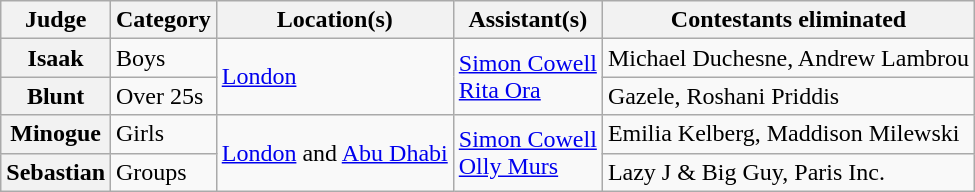<table class="wikitable plainrowheaders">
<tr>
<th scope="col">Judge</th>
<th scope="col">Category</th>
<th scope="col">Location(s)</th>
<th scope="col">Assistant(s)</th>
<th scope="col">Contestants eliminated</th>
</tr>
<tr>
<th scope="row">Isaak</th>
<td>Boys</td>
<td rowspan="2"><a href='#'>London</a></td>
<td rowspan="2"><a href='#'>Simon Cowell</a><br><a href='#'>Rita Ora</a></td>
<td>Michael Duchesne, Andrew Lambrou</td>
</tr>
<tr>
<th scope="row">Blunt</th>
<td>Over 25s</td>
<td>Gazele, Roshani Priddis</td>
</tr>
<tr>
<th scope="row">Minogue</th>
<td>Girls</td>
<td rowspan="2"><a href='#'>London</a> and <a href='#'>Abu Dhabi</a></td>
<td rowspan="2"><a href='#'>Simon Cowell</a><br><a href='#'>Olly Murs</a></td>
<td>Emilia Kelberg, Maddison Milewski</td>
</tr>
<tr>
<th scope="row">Sebastian</th>
<td>Groups</td>
<td>Lazy J & Big Guy, Paris Inc.</td>
</tr>
</table>
